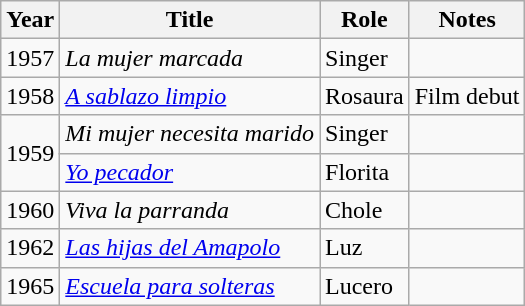<table class="wikitable">
<tr>
<th>Year</th>
<th>Title</th>
<th>Role</th>
<th>Notes</th>
</tr>
<tr>
<td>1957</td>
<td><em>La mujer marcada</em></td>
<td>Singer</td>
<td></td>
</tr>
<tr>
<td>1958</td>
<td><em><a href='#'>A sablazo limpio</a></em></td>
<td>Rosaura</td>
<td>Film debut</td>
</tr>
<tr>
<td rowspan="2">1959</td>
<td><em>Mi mujer necesita marido</em></td>
<td>Singer</td>
<td></td>
</tr>
<tr>
<td><em><a href='#'>Yo pecador</a></em></td>
<td>Florita</td>
<td></td>
</tr>
<tr>
<td>1960</td>
<td><em>Viva la parranda</em></td>
<td>Chole</td>
<td></td>
</tr>
<tr>
<td>1962</td>
<td><em><a href='#'>Las hijas del Amapolo</a></em></td>
<td>Luz</td>
<td></td>
</tr>
<tr>
<td>1965</td>
<td><em><a href='#'>Escuela para solteras</a></em></td>
<td>Lucero</td>
<td></td>
</tr>
</table>
